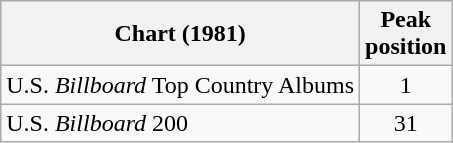<table class="wikitable">
<tr>
<th>Chart (1981)</th>
<th>Peak<br>position</th>
</tr>
<tr>
<td>U.S. <em>Billboard</em> Top Country Albums</td>
<td align="center">1</td>
</tr>
<tr>
<td>U.S. <em>Billboard</em> 200</td>
<td align="center">31</td>
</tr>
</table>
